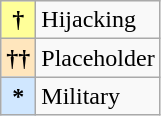<table class="wikitable plainrowheaders">
<tr>
<th scope=row style="background-color:#FFFF99">†</th>
<td>Hijacking</td>
</tr>
<tr>
<th scope=row style="background-color:#FFE6BD">††</th>
<td>Placeholder</td>
</tr>
<tr>
<th scope=row style="background-color:#D0E7FF">*</th>
<td>Military</td>
</tr>
</table>
